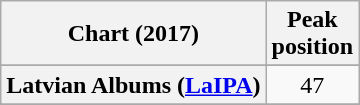<table class="wikitable sortable plainrowheaders" style="text-align:center">
<tr>
<th scope="col">Chart (2017)</th>
<th scope="col">Peak<br> position</th>
</tr>
<tr>
</tr>
<tr>
</tr>
<tr>
</tr>
<tr>
</tr>
<tr>
<th scope="row">Latvian Albums (<a href='#'>LaIPA</a>)</th>
<td>47</td>
</tr>
<tr>
</tr>
<tr>
</tr>
<tr>
</tr>
<tr>
</tr>
</table>
